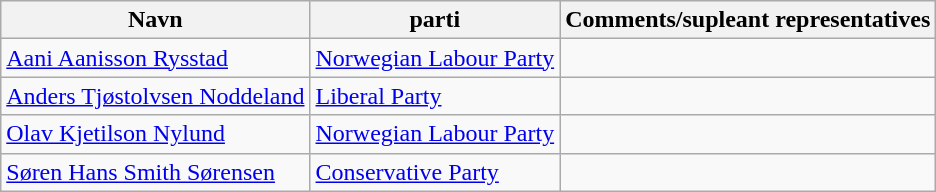<table class="wikitable">
<tr>
<th>Navn</th>
<th>parti</th>
<th>Comments/supleant representatives</th>
</tr>
<tr>
<td><a href='#'>Aani Aanisson Rysstad</a></td>
<td><a href='#'>Norwegian Labour Party</a></td>
<td></td>
</tr>
<tr>
<td><a href='#'>Anders Tjøstolvsen Noddeland</a></td>
<td><a href='#'>Liberal Party</a></td>
<td></td>
</tr>
<tr>
<td><a href='#'>Olav Kjetilson Nylund</a></td>
<td><a href='#'>Norwegian Labour Party</a></td>
<td></td>
</tr>
<tr>
<td><a href='#'>Søren Hans Smith Sørensen</a></td>
<td><a href='#'>Conservative Party</a></td>
<td></td>
</tr>
</table>
